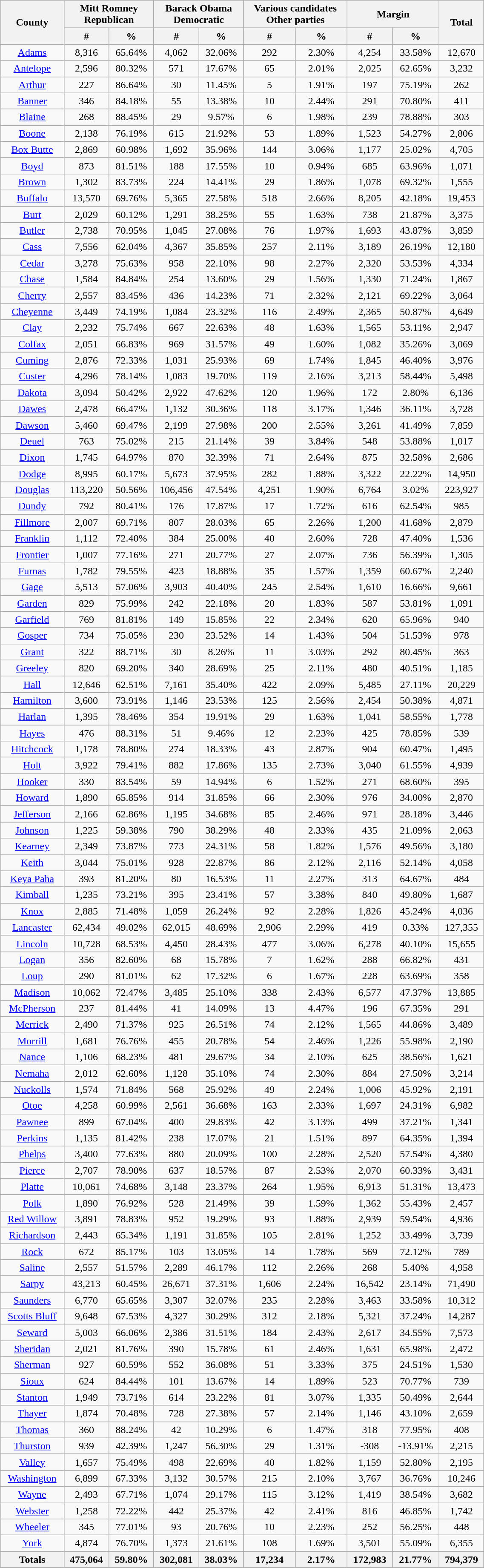<table width="60%" class="wikitable sortable">
<tr>
<th rowspan="2">County</th>
<th colspan="2">Mitt Romney<br>Republican</th>
<th colspan="2">Barack Obama<br>Democratic</th>
<th colspan="2">Various candidates<br>Other parties</th>
<th colspan="2">Margin</th>
<th rowspan="2">Total</th>
</tr>
<tr>
<th style="text-align:center;" data-sort-type="number">#</th>
<th style="text-align:center;" data-sort-type="number">%</th>
<th style="text-align:center;" data-sort-type="number">#</th>
<th style="text-align:center;" data-sort-type="number">%</th>
<th style="text-align:center;" data-sort-type="number">#</th>
<th style="text-align:center;" data-sort-type="number">%</th>
<th style="text-align:center;" data-sort-type="number">#</th>
<th style="text-align:center;" data-sort-type="number">%</th>
</tr>
<tr style="text-align:center;">
<td><a href='#'>Adams</a></td>
<td>8,316</td>
<td>65.64%</td>
<td>4,062</td>
<td>32.06%</td>
<td>292</td>
<td>2.30%</td>
<td>4,254</td>
<td>33.58%</td>
<td>12,670</td>
</tr>
<tr style="text-align:center;">
<td><a href='#'>Antelope</a></td>
<td>2,596</td>
<td>80.32%</td>
<td>571</td>
<td>17.67%</td>
<td>65</td>
<td>2.01%</td>
<td>2,025</td>
<td>62.65%</td>
<td>3,232</td>
</tr>
<tr style="text-align:center;">
<td><a href='#'>Arthur</a></td>
<td>227</td>
<td>86.64%</td>
<td>30</td>
<td>11.45%</td>
<td>5</td>
<td>1.91%</td>
<td>197</td>
<td>75.19%</td>
<td>262</td>
</tr>
<tr style="text-align:center;">
<td><a href='#'>Banner</a></td>
<td>346</td>
<td>84.18%</td>
<td>55</td>
<td>13.38%</td>
<td>10</td>
<td>2.44%</td>
<td>291</td>
<td>70.80%</td>
<td>411</td>
</tr>
<tr style="text-align:center;">
<td><a href='#'>Blaine</a></td>
<td>268</td>
<td>88.45%</td>
<td>29</td>
<td>9.57%</td>
<td>6</td>
<td>1.98%</td>
<td>239</td>
<td>78.88%</td>
<td>303</td>
</tr>
<tr style="text-align:center;">
<td><a href='#'>Boone</a></td>
<td>2,138</td>
<td>76.19%</td>
<td>615</td>
<td>21.92%</td>
<td>53</td>
<td>1.89%</td>
<td>1,523</td>
<td>54.27%</td>
<td>2,806</td>
</tr>
<tr style="text-align:center;">
<td><a href='#'>Box Butte</a></td>
<td>2,869</td>
<td>60.98%</td>
<td>1,692</td>
<td>35.96%</td>
<td>144</td>
<td>3.06%</td>
<td>1,177</td>
<td>25.02%</td>
<td>4,705</td>
</tr>
<tr style="text-align:center;">
<td><a href='#'>Boyd</a></td>
<td>873</td>
<td>81.51%</td>
<td>188</td>
<td>17.55%</td>
<td>10</td>
<td>0.94%</td>
<td>685</td>
<td>63.96%</td>
<td>1,071</td>
</tr>
<tr style="text-align:center;">
<td><a href='#'>Brown</a></td>
<td>1,302</td>
<td>83.73%</td>
<td>224</td>
<td>14.41%</td>
<td>29</td>
<td>1.86%</td>
<td>1,078</td>
<td>69.32%</td>
<td>1,555</td>
</tr>
<tr style="text-align:center;">
<td><a href='#'>Buffalo</a></td>
<td>13,570</td>
<td>69.76%</td>
<td>5,365</td>
<td>27.58%</td>
<td>518</td>
<td>2.66%</td>
<td>8,205</td>
<td>42.18%</td>
<td>19,453</td>
</tr>
<tr style="text-align:center;">
<td><a href='#'>Burt</a></td>
<td>2,029</td>
<td>60.12%</td>
<td>1,291</td>
<td>38.25%</td>
<td>55</td>
<td>1.63%</td>
<td>738</td>
<td>21.87%</td>
<td>3,375</td>
</tr>
<tr style="text-align:center;">
<td><a href='#'>Butler</a></td>
<td>2,738</td>
<td>70.95%</td>
<td>1,045</td>
<td>27.08%</td>
<td>76</td>
<td>1.97%</td>
<td>1,693</td>
<td>43.87%</td>
<td>3,859</td>
</tr>
<tr style="text-align:center;">
<td><a href='#'>Cass</a></td>
<td>7,556</td>
<td>62.04%</td>
<td>4,367</td>
<td>35.85%</td>
<td>257</td>
<td>2.11%</td>
<td>3,189</td>
<td>26.19%</td>
<td>12,180</td>
</tr>
<tr style="text-align:center;">
<td><a href='#'>Cedar</a></td>
<td>3,278</td>
<td>75.63%</td>
<td>958</td>
<td>22.10%</td>
<td>98</td>
<td>2.27%</td>
<td>2,320</td>
<td>53.53%</td>
<td>4,334</td>
</tr>
<tr style="text-align:center;">
<td><a href='#'>Chase</a></td>
<td>1,584</td>
<td>84.84%</td>
<td>254</td>
<td>13.60%</td>
<td>29</td>
<td>1.56%</td>
<td>1,330</td>
<td>71.24%</td>
<td>1,867</td>
</tr>
<tr style="text-align:center;">
<td><a href='#'>Cherry</a></td>
<td>2,557</td>
<td>83.45%</td>
<td>436</td>
<td>14.23%</td>
<td>71</td>
<td>2.32%</td>
<td>2,121</td>
<td>69.22%</td>
<td>3,064</td>
</tr>
<tr style="text-align:center;">
<td><a href='#'>Cheyenne</a></td>
<td>3,449</td>
<td>74.19%</td>
<td>1,084</td>
<td>23.32%</td>
<td>116</td>
<td>2.49%</td>
<td>2,365</td>
<td>50.87%</td>
<td>4,649</td>
</tr>
<tr style="text-align:center;">
<td><a href='#'>Clay</a></td>
<td>2,232</td>
<td>75.74%</td>
<td>667</td>
<td>22.63%</td>
<td>48</td>
<td>1.63%</td>
<td>1,565</td>
<td>53.11%</td>
<td>2,947</td>
</tr>
<tr style="text-align:center;">
<td><a href='#'>Colfax</a></td>
<td>2,051</td>
<td>66.83%</td>
<td>969</td>
<td>31.57%</td>
<td>49</td>
<td>1.60%</td>
<td>1,082</td>
<td>35.26%</td>
<td>3,069</td>
</tr>
<tr style="text-align:center;">
<td><a href='#'>Cuming</a></td>
<td>2,876</td>
<td>72.33%</td>
<td>1,031</td>
<td>25.93%</td>
<td>69</td>
<td>1.74%</td>
<td>1,845</td>
<td>46.40%</td>
<td>3,976</td>
</tr>
<tr style="text-align:center;">
<td><a href='#'>Custer</a></td>
<td>4,296</td>
<td>78.14%</td>
<td>1,083</td>
<td>19.70%</td>
<td>119</td>
<td>2.16%</td>
<td>3,213</td>
<td>58.44%</td>
<td>5,498</td>
</tr>
<tr style="text-align:center;">
<td><a href='#'>Dakota</a></td>
<td>3,094</td>
<td>50.42%</td>
<td>2,922</td>
<td>47.62%</td>
<td>120</td>
<td>1.96%</td>
<td>172</td>
<td>2.80%</td>
<td>6,136</td>
</tr>
<tr style="text-align:center;">
<td><a href='#'>Dawes</a></td>
<td>2,478</td>
<td>66.47%</td>
<td>1,132</td>
<td>30.36%</td>
<td>118</td>
<td>3.17%</td>
<td>1,346</td>
<td>36.11%</td>
<td>3,728</td>
</tr>
<tr style="text-align:center;">
<td><a href='#'>Dawson</a></td>
<td>5,460</td>
<td>69.47%</td>
<td>2,199</td>
<td>27.98%</td>
<td>200</td>
<td>2.55%</td>
<td>3,261</td>
<td>41.49%</td>
<td>7,859</td>
</tr>
<tr style="text-align:center;">
<td><a href='#'>Deuel</a></td>
<td>763</td>
<td>75.02%</td>
<td>215</td>
<td>21.14%</td>
<td>39</td>
<td>3.84%</td>
<td>548</td>
<td>53.88%</td>
<td>1,017</td>
</tr>
<tr style="text-align:center;">
<td><a href='#'>Dixon</a></td>
<td>1,745</td>
<td>64.97%</td>
<td>870</td>
<td>32.39%</td>
<td>71</td>
<td>2.64%</td>
<td>875</td>
<td>32.58%</td>
<td>2,686</td>
</tr>
<tr style="text-align:center;">
<td><a href='#'>Dodge</a></td>
<td>8,995</td>
<td>60.17%</td>
<td>5,673</td>
<td>37.95%</td>
<td>282</td>
<td>1.88%</td>
<td>3,322</td>
<td>22.22%</td>
<td>14,950</td>
</tr>
<tr style="text-align:center;">
<td><a href='#'>Douglas</a></td>
<td>113,220</td>
<td>50.56%</td>
<td>106,456</td>
<td>47.54%</td>
<td>4,251</td>
<td>1.90%</td>
<td>6,764</td>
<td>3.02%</td>
<td>223,927</td>
</tr>
<tr style="text-align:center;">
<td><a href='#'>Dundy</a></td>
<td>792</td>
<td>80.41%</td>
<td>176</td>
<td>17.87%</td>
<td>17</td>
<td>1.72%</td>
<td>616</td>
<td>62.54%</td>
<td>985</td>
</tr>
<tr style="text-align:center;">
<td><a href='#'>Fillmore</a></td>
<td>2,007</td>
<td>69.71%</td>
<td>807</td>
<td>28.03%</td>
<td>65</td>
<td>2.26%</td>
<td>1,200</td>
<td>41.68%</td>
<td>2,879</td>
</tr>
<tr style="text-align:center;">
<td><a href='#'>Franklin</a></td>
<td>1,112</td>
<td>72.40%</td>
<td>384</td>
<td>25.00%</td>
<td>40</td>
<td>2.60%</td>
<td>728</td>
<td>47.40%</td>
<td>1,536</td>
</tr>
<tr style="text-align:center;">
<td><a href='#'>Frontier</a></td>
<td>1,007</td>
<td>77.16%</td>
<td>271</td>
<td>20.77%</td>
<td>27</td>
<td>2.07%</td>
<td>736</td>
<td>56.39%</td>
<td>1,305</td>
</tr>
<tr style="text-align:center;">
<td><a href='#'>Furnas</a></td>
<td>1,782</td>
<td>79.55%</td>
<td>423</td>
<td>18.88%</td>
<td>35</td>
<td>1.57%</td>
<td>1,359</td>
<td>60.67%</td>
<td>2,240</td>
</tr>
<tr style="text-align:center;">
<td><a href='#'>Gage</a></td>
<td>5,513</td>
<td>57.06%</td>
<td>3,903</td>
<td>40.40%</td>
<td>245</td>
<td>2.54%</td>
<td>1,610</td>
<td>16.66%</td>
<td>9,661</td>
</tr>
<tr style="text-align:center;">
<td><a href='#'>Garden</a></td>
<td>829</td>
<td>75.99%</td>
<td>242</td>
<td>22.18%</td>
<td>20</td>
<td>1.83%</td>
<td>587</td>
<td>53.81%</td>
<td>1,091</td>
</tr>
<tr style="text-align:center;">
<td><a href='#'>Garfield</a></td>
<td>769</td>
<td>81.81%</td>
<td>149</td>
<td>15.85%</td>
<td>22</td>
<td>2.34%</td>
<td>620</td>
<td>65.96%</td>
<td>940</td>
</tr>
<tr style="text-align:center;">
<td><a href='#'>Gosper</a></td>
<td>734</td>
<td>75.05%</td>
<td>230</td>
<td>23.52%</td>
<td>14</td>
<td>1.43%</td>
<td>504</td>
<td>51.53%</td>
<td>978</td>
</tr>
<tr style="text-align:center;">
<td><a href='#'>Grant</a></td>
<td>322</td>
<td>88.71%</td>
<td>30</td>
<td>8.26%</td>
<td>11</td>
<td>3.03%</td>
<td>292</td>
<td>80.45%</td>
<td>363</td>
</tr>
<tr style="text-align:center;">
<td><a href='#'>Greeley</a></td>
<td>820</td>
<td>69.20%</td>
<td>340</td>
<td>28.69%</td>
<td>25</td>
<td>2.11%</td>
<td>480</td>
<td>40.51%</td>
<td>1,185</td>
</tr>
<tr style="text-align:center;">
<td><a href='#'>Hall</a></td>
<td>12,646</td>
<td>62.51%</td>
<td>7,161</td>
<td>35.40%</td>
<td>422</td>
<td>2.09%</td>
<td>5,485</td>
<td>27.11%</td>
<td>20,229</td>
</tr>
<tr style="text-align:center;">
<td><a href='#'>Hamilton</a></td>
<td>3,600</td>
<td>73.91%</td>
<td>1,146</td>
<td>23.53%</td>
<td>125</td>
<td>2.56%</td>
<td>2,454</td>
<td>50.38%</td>
<td>4,871</td>
</tr>
<tr style="text-align:center;">
<td><a href='#'>Harlan</a></td>
<td>1,395</td>
<td>78.46%</td>
<td>354</td>
<td>19.91%</td>
<td>29</td>
<td>1.63%</td>
<td>1,041</td>
<td>58.55%</td>
<td>1,778</td>
</tr>
<tr style="text-align:center;">
<td><a href='#'>Hayes</a></td>
<td>476</td>
<td>88.31%</td>
<td>51</td>
<td>9.46%</td>
<td>12</td>
<td>2.23%</td>
<td>425</td>
<td>78.85%</td>
<td>539</td>
</tr>
<tr style="text-align:center;">
<td><a href='#'>Hitchcock</a></td>
<td>1,178</td>
<td>78.80%</td>
<td>274</td>
<td>18.33%</td>
<td>43</td>
<td>2.87%</td>
<td>904</td>
<td>60.47%</td>
<td>1,495</td>
</tr>
<tr style="text-align:center;">
<td><a href='#'>Holt</a></td>
<td>3,922</td>
<td>79.41%</td>
<td>882</td>
<td>17.86%</td>
<td>135</td>
<td>2.73%</td>
<td>3,040</td>
<td>61.55%</td>
<td>4,939</td>
</tr>
<tr style="text-align:center;">
<td><a href='#'>Hooker</a></td>
<td>330</td>
<td>83.54%</td>
<td>59</td>
<td>14.94%</td>
<td>6</td>
<td>1.52%</td>
<td>271</td>
<td>68.60%</td>
<td>395</td>
</tr>
<tr style="text-align:center;">
<td><a href='#'>Howard</a></td>
<td>1,890</td>
<td>65.85%</td>
<td>914</td>
<td>31.85%</td>
<td>66</td>
<td>2.30%</td>
<td>976</td>
<td>34.00%</td>
<td>2,870</td>
</tr>
<tr style="text-align:center;">
<td><a href='#'>Jefferson</a></td>
<td>2,166</td>
<td>62.86%</td>
<td>1,195</td>
<td>34.68%</td>
<td>85</td>
<td>2.46%</td>
<td>971</td>
<td>28.18%</td>
<td>3,446</td>
</tr>
<tr style="text-align:center;">
<td><a href='#'>Johnson</a></td>
<td>1,225</td>
<td>59.38%</td>
<td>790</td>
<td>38.29%</td>
<td>48</td>
<td>2.33%</td>
<td>435</td>
<td>21.09%</td>
<td>2,063</td>
</tr>
<tr style="text-align:center;">
<td><a href='#'>Kearney</a></td>
<td>2,349</td>
<td>73.87%</td>
<td>773</td>
<td>24.31%</td>
<td>58</td>
<td>1.82%</td>
<td>1,576</td>
<td>49.56%</td>
<td>3,180</td>
</tr>
<tr style="text-align:center;">
<td><a href='#'>Keith</a></td>
<td>3,044</td>
<td>75.01%</td>
<td>928</td>
<td>22.87%</td>
<td>86</td>
<td>2.12%</td>
<td>2,116</td>
<td>52.14%</td>
<td>4,058</td>
</tr>
<tr style="text-align:center;">
<td><a href='#'>Keya Paha</a></td>
<td>393</td>
<td>81.20%</td>
<td>80</td>
<td>16.53%</td>
<td>11</td>
<td>2.27%</td>
<td>313</td>
<td>64.67%</td>
<td>484</td>
</tr>
<tr style="text-align:center;">
<td><a href='#'>Kimball</a></td>
<td>1,235</td>
<td>73.21%</td>
<td>395</td>
<td>23.41%</td>
<td>57</td>
<td>3.38%</td>
<td>840</td>
<td>49.80%</td>
<td>1,687</td>
</tr>
<tr style="text-align:center;">
<td><a href='#'>Knox</a></td>
<td>2,885</td>
<td>71.48%</td>
<td>1,059</td>
<td>26.24%</td>
<td>92</td>
<td>2.28%</td>
<td>1,826</td>
<td>45.24%</td>
<td>4,036</td>
</tr>
<tr style="text-align:center;">
<td><a href='#'>Lancaster</a></td>
<td>62,434</td>
<td>49.02%</td>
<td>62,015</td>
<td>48.69%</td>
<td>2,906</td>
<td>2.29%</td>
<td>419</td>
<td>0.33%</td>
<td>127,355</td>
</tr>
<tr style="text-align:center;">
<td><a href='#'>Lincoln</a></td>
<td>10,728</td>
<td>68.53%</td>
<td>4,450</td>
<td>28.43%</td>
<td>477</td>
<td>3.06%</td>
<td>6,278</td>
<td>40.10%</td>
<td>15,655</td>
</tr>
<tr style="text-align:center;">
<td><a href='#'>Logan</a></td>
<td>356</td>
<td>82.60%</td>
<td>68</td>
<td>15.78%</td>
<td>7</td>
<td>1.62%</td>
<td>288</td>
<td>66.82%</td>
<td>431</td>
</tr>
<tr style="text-align:center;">
<td><a href='#'>Loup</a></td>
<td>290</td>
<td>81.01%</td>
<td>62</td>
<td>17.32%</td>
<td>6</td>
<td>1.67%</td>
<td>228</td>
<td>63.69%</td>
<td>358</td>
</tr>
<tr style="text-align:center;">
<td><a href='#'>Madison</a></td>
<td>10,062</td>
<td>72.47%</td>
<td>3,485</td>
<td>25.10%</td>
<td>338</td>
<td>2.43%</td>
<td>6,577</td>
<td>47.37%</td>
<td>13,885</td>
</tr>
<tr style="text-align:center;">
<td><a href='#'>McPherson</a></td>
<td>237</td>
<td>81.44%</td>
<td>41</td>
<td>14.09%</td>
<td>13</td>
<td>4.47%</td>
<td>196</td>
<td>67.35%</td>
<td>291</td>
</tr>
<tr style="text-align:center;">
<td><a href='#'>Merrick</a></td>
<td>2,490</td>
<td>71.37%</td>
<td>925</td>
<td>26.51%</td>
<td>74</td>
<td>2.12%</td>
<td>1,565</td>
<td>44.86%</td>
<td>3,489</td>
</tr>
<tr style="text-align:center;">
<td><a href='#'>Morrill</a></td>
<td>1,681</td>
<td>76.76%</td>
<td>455</td>
<td>20.78%</td>
<td>54</td>
<td>2.46%</td>
<td>1,226</td>
<td>55.98%</td>
<td>2,190</td>
</tr>
<tr style="text-align:center;">
<td><a href='#'>Nance</a></td>
<td>1,106</td>
<td>68.23%</td>
<td>481</td>
<td>29.67%</td>
<td>34</td>
<td>2.10%</td>
<td>625</td>
<td>38.56%</td>
<td>1,621</td>
</tr>
<tr style="text-align:center;">
<td><a href='#'>Nemaha</a></td>
<td>2,012</td>
<td>62.60%</td>
<td>1,128</td>
<td>35.10%</td>
<td>74</td>
<td>2.30%</td>
<td>884</td>
<td>27.50%</td>
<td>3,214</td>
</tr>
<tr style="text-align:center;">
<td><a href='#'>Nuckolls</a></td>
<td>1,574</td>
<td>71.84%</td>
<td>568</td>
<td>25.92%</td>
<td>49</td>
<td>2.24%</td>
<td>1,006</td>
<td>45.92%</td>
<td>2,191</td>
</tr>
<tr style="text-align:center;">
<td><a href='#'>Otoe</a></td>
<td>4,258</td>
<td>60.99%</td>
<td>2,561</td>
<td>36.68%</td>
<td>163</td>
<td>2.33%</td>
<td>1,697</td>
<td>24.31%</td>
<td>6,982</td>
</tr>
<tr style="text-align:center;">
<td><a href='#'>Pawnee</a></td>
<td>899</td>
<td>67.04%</td>
<td>400</td>
<td>29.83%</td>
<td>42</td>
<td>3.13%</td>
<td>499</td>
<td>37.21%</td>
<td>1,341</td>
</tr>
<tr style="text-align:center;">
<td><a href='#'>Perkins</a></td>
<td>1,135</td>
<td>81.42%</td>
<td>238</td>
<td>17.07%</td>
<td>21</td>
<td>1.51%</td>
<td>897</td>
<td>64.35%</td>
<td>1,394</td>
</tr>
<tr style="text-align:center;">
<td><a href='#'>Phelps</a></td>
<td>3,400</td>
<td>77.63%</td>
<td>880</td>
<td>20.09%</td>
<td>100</td>
<td>2.28%</td>
<td>2,520</td>
<td>57.54%</td>
<td>4,380</td>
</tr>
<tr style="text-align:center;">
<td><a href='#'>Pierce</a></td>
<td>2,707</td>
<td>78.90%</td>
<td>637</td>
<td>18.57%</td>
<td>87</td>
<td>2.53%</td>
<td>2,070</td>
<td>60.33%</td>
<td>3,431</td>
</tr>
<tr style="text-align:center;">
<td><a href='#'>Platte</a></td>
<td>10,061</td>
<td>74.68%</td>
<td>3,148</td>
<td>23.37%</td>
<td>264</td>
<td>1.95%</td>
<td>6,913</td>
<td>51.31%</td>
<td>13,473</td>
</tr>
<tr style="text-align:center;">
<td><a href='#'>Polk</a></td>
<td>1,890</td>
<td>76.92%</td>
<td>528</td>
<td>21.49%</td>
<td>39</td>
<td>1.59%</td>
<td>1,362</td>
<td>55.43%</td>
<td>2,457</td>
</tr>
<tr style="text-align:center;">
<td><a href='#'>Red Willow</a></td>
<td>3,891</td>
<td>78.83%</td>
<td>952</td>
<td>19.29%</td>
<td>93</td>
<td>1.88%</td>
<td>2,939</td>
<td>59.54%</td>
<td>4,936</td>
</tr>
<tr style="text-align:center;">
<td><a href='#'>Richardson</a></td>
<td>2,443</td>
<td>65.34%</td>
<td>1,191</td>
<td>31.85%</td>
<td>105</td>
<td>2.81%</td>
<td>1,252</td>
<td>33.49%</td>
<td>3,739</td>
</tr>
<tr style="text-align:center;">
<td><a href='#'>Rock</a></td>
<td>672</td>
<td>85.17%</td>
<td>103</td>
<td>13.05%</td>
<td>14</td>
<td>1.78%</td>
<td>569</td>
<td>72.12%</td>
<td>789</td>
</tr>
<tr style="text-align:center;">
<td><a href='#'>Saline</a></td>
<td>2,557</td>
<td>51.57%</td>
<td>2,289</td>
<td>46.17%</td>
<td>112</td>
<td>2.26%</td>
<td>268</td>
<td>5.40%</td>
<td>4,958</td>
</tr>
<tr style="text-align:center;">
<td><a href='#'>Sarpy</a></td>
<td>43,213</td>
<td>60.45%</td>
<td>26,671</td>
<td>37.31%</td>
<td>1,606</td>
<td>2.24%</td>
<td>16,542</td>
<td>23.14%</td>
<td>71,490</td>
</tr>
<tr style="text-align:center;">
<td><a href='#'>Saunders</a></td>
<td>6,770</td>
<td>65.65%</td>
<td>3,307</td>
<td>32.07%</td>
<td>235</td>
<td>2.28%</td>
<td>3,463</td>
<td>33.58%</td>
<td>10,312</td>
</tr>
<tr style="text-align:center;">
<td><a href='#'>Scotts Bluff</a></td>
<td>9,648</td>
<td>67.53%</td>
<td>4,327</td>
<td>30.29%</td>
<td>312</td>
<td>2.18%</td>
<td>5,321</td>
<td>37.24%</td>
<td>14,287</td>
</tr>
<tr style="text-align:center;">
<td><a href='#'>Seward</a></td>
<td>5,003</td>
<td>66.06%</td>
<td>2,386</td>
<td>31.51%</td>
<td>184</td>
<td>2.43%</td>
<td>2,617</td>
<td>34.55%</td>
<td>7,573</td>
</tr>
<tr style="text-align:center;">
<td><a href='#'>Sheridan</a></td>
<td>2,021</td>
<td>81.76%</td>
<td>390</td>
<td>15.78%</td>
<td>61</td>
<td>2.46%</td>
<td>1,631</td>
<td>65.98%</td>
<td>2,472</td>
</tr>
<tr style="text-align:center;">
<td><a href='#'>Sherman</a></td>
<td>927</td>
<td>60.59%</td>
<td>552</td>
<td>36.08%</td>
<td>51</td>
<td>3.33%</td>
<td>375</td>
<td>24.51%</td>
<td>1,530</td>
</tr>
<tr style="text-align:center;">
<td><a href='#'>Sioux</a></td>
<td>624</td>
<td>84.44%</td>
<td>101</td>
<td>13.67%</td>
<td>14</td>
<td>1.89%</td>
<td>523</td>
<td>70.77%</td>
<td>739</td>
</tr>
<tr style="text-align:center;">
<td><a href='#'>Stanton</a></td>
<td>1,949</td>
<td>73.71%</td>
<td>614</td>
<td>23.22%</td>
<td>81</td>
<td>3.07%</td>
<td>1,335</td>
<td>50.49%</td>
<td>2,644</td>
</tr>
<tr style="text-align:center;">
<td><a href='#'>Thayer</a></td>
<td>1,874</td>
<td>70.48%</td>
<td>728</td>
<td>27.38%</td>
<td>57</td>
<td>2.14%</td>
<td>1,146</td>
<td>43.10%</td>
<td>2,659</td>
</tr>
<tr style="text-align:center;">
<td><a href='#'>Thomas</a></td>
<td>360</td>
<td>88.24%</td>
<td>42</td>
<td>10.29%</td>
<td>6</td>
<td>1.47%</td>
<td>318</td>
<td>77.95%</td>
<td>408</td>
</tr>
<tr style="text-align:center;">
<td><a href='#'>Thurston</a></td>
<td>939</td>
<td>42.39%</td>
<td>1,247</td>
<td>56.30%</td>
<td>29</td>
<td>1.31%</td>
<td>-308</td>
<td>-13.91%</td>
<td>2,215</td>
</tr>
<tr style="text-align:center;">
<td><a href='#'>Valley</a></td>
<td>1,657</td>
<td>75.49%</td>
<td>498</td>
<td>22.69%</td>
<td>40</td>
<td>1.82%</td>
<td>1,159</td>
<td>52.80%</td>
<td>2,195</td>
</tr>
<tr style="text-align:center;">
<td><a href='#'>Washington</a></td>
<td>6,899</td>
<td>67.33%</td>
<td>3,132</td>
<td>30.57%</td>
<td>215</td>
<td>2.10%</td>
<td>3,767</td>
<td>36.76%</td>
<td>10,246</td>
</tr>
<tr style="text-align:center;">
<td><a href='#'>Wayne</a></td>
<td>2,493</td>
<td>67.71%</td>
<td>1,074</td>
<td>29.17%</td>
<td>115</td>
<td>3.12%</td>
<td>1,419</td>
<td>38.54%</td>
<td>3,682</td>
</tr>
<tr style="text-align:center;">
<td><a href='#'>Webster</a></td>
<td>1,258</td>
<td>72.22%</td>
<td>442</td>
<td>25.37%</td>
<td>42</td>
<td>2.41%</td>
<td>816</td>
<td>46.85%</td>
<td>1,742</td>
</tr>
<tr style="text-align:center;">
<td><a href='#'>Wheeler</a></td>
<td>345</td>
<td>77.01%</td>
<td>93</td>
<td>20.76%</td>
<td>10</td>
<td>2.23%</td>
<td>252</td>
<td>56.25%</td>
<td>448</td>
</tr>
<tr style="text-align:center;">
<td><a href='#'>York</a></td>
<td>4,874</td>
<td>76.70%</td>
<td>1,373</td>
<td>21.61%</td>
<td>108</td>
<td>1.69%</td>
<td>3,501</td>
<td>55.09%</td>
<td>6,355</td>
</tr>
<tr>
<th>Totals</th>
<th>475,064</th>
<th>59.80%</th>
<th>302,081</th>
<th>38.03%</th>
<th>17,234</th>
<th>2.17%</th>
<th>172,983</th>
<th>21.77%</th>
<th>794,379</th>
</tr>
</table>
